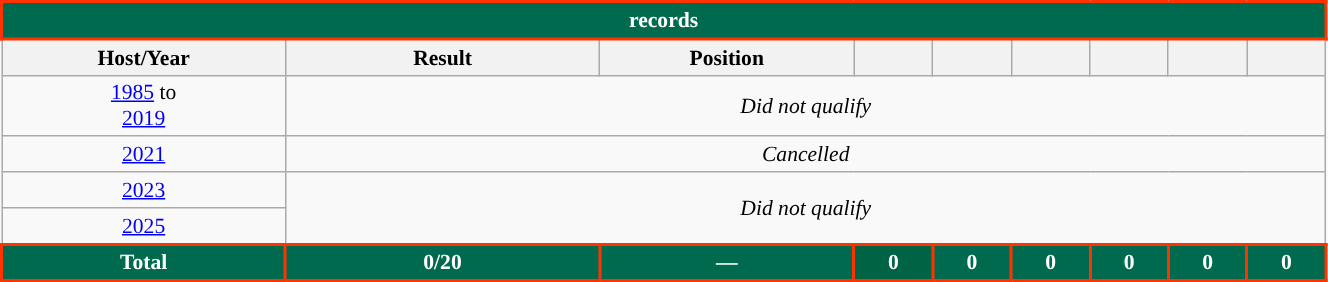<table class="wikitable" style="text-align: center;font-size:90%; width:70%;">
<tr>
<th colspan=10 style="background: #006a4e;border: 2px solid #ff3300;color: #FFFFFF;"><a href='#'></a> records</th>
</tr>
<tr>
<th width="90">Host/Year</th>
<th width="100">Result</th>
<th width="80">Position</th>
<th width="20"></th>
<th width="20"></th>
<th width="20"></th>
<th width="20"></th>
<th width="20"></th>
<th width="20"></th>
</tr>
<tr>
<td> <a href='#'>1985</a> to <br> <a href='#'>2019</a></td>
<td colspan=8><em>Did not qualify</em></td>
</tr>
<tr>
<td> <a href='#'>2021</a></td>
<td colspan=8><em>Cancelled</em></td>
</tr>
<tr>
<td> <a href='#'>2023</a></td>
<td rowspan=2 colspan=8><em>Did not qualify</em></td>
</tr>
<tr>
<td> <a href='#'>2025</a></td>
</tr>
<tr>
<td style="background: #006a4e;border: 2px solid #ff3300;color:white; "><strong>Total</strong></td>
<td style="background: #006a4e;border: 2px solid #ff3300;color:white; "><strong>0/20</strong></td>
<td style="background: #006a4e;border: 2px solid #ff3300;color:white; "><strong>—</strong></td>
<td style="background: #006444;border: 2px solid #ff3300;color:white; "><strong>0</strong></td>
<td style="background: #006a4e;border: 2px solid #ff3300;color:white; "><strong>0</strong></td>
<td style="background: #006a4e;border: 2px solid #ff3300;color:white; "><strong>0</strong></td>
<td style="background: #006a4e;border: 2px solid #ff3300;color:white; "><strong>0</strong></td>
<td style="background: #006a4e;border: 2px solid #ff3300;color:white; "><strong>0</strong></td>
<td style="background: #006a4e;border: 2px solid #ff3300;color:white; "><strong>0</strong></td>
</tr>
</table>
